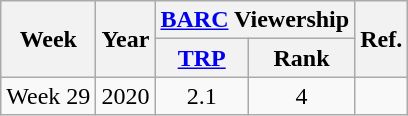<table class="wikitable" style="text-align:center">
<tr>
<th rowspan="2">Week</th>
<th rowspan="2">Year</th>
<th colspan="2"><a href='#'>BARC</a> Viewership</th>
<th rowspan="2">Ref.</th>
</tr>
<tr>
<th><a href='#'>TRP</a></th>
<th>Rank</th>
</tr>
<tr>
<td>Week 29</td>
<td>2020</td>
<td>2.1</td>
<td>4</td>
<td></td>
</tr>
</table>
